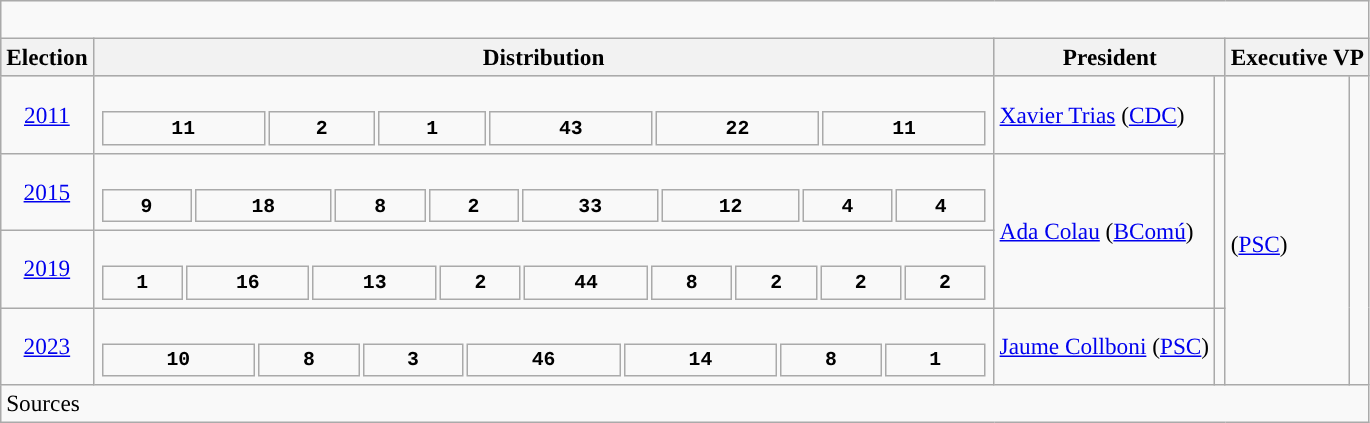<table class="wikitable" style="font-size:97%;">
<tr>
<td colspan="6"><br>

















</td>
</tr>
<tr bgcolor="#CCCCCC">
<th>Election</th>
<th>Distribution</th>
<th colspan="2">President</th>
<th colspan="2">Executive VP</th>
</tr>
<tr>
<td align=center><a href='#'>2011</a></td>
<td><br><table style="width:45em; font-size:85%; text-align:center; font-family:Courier New;">
<tr style="font-weight:bold">
<td style="background:">11</td>
<td style="background:">2</td>
<td style="background:">1</td>
<td style="background:">43</td>
<td style="background:">22</td>
<td style="background:">11</td>
</tr>
</table>
</td>
<td><a href='#'>Xavier Trias</a> (<a href='#'>CDC</a>)</td>
<td style="background:"></td>
<td rowspan="4"><br>(<a href='#'>PSC</a>)</td>
<td rowspan="4" style="background:"></td>
</tr>
<tr>
<td align=center><a href='#'>2015</a></td>
<td><br><table style="width:45em; font-size:85%; text-align:center; font-family:Courier New;">
<tr style="font-weight:bold">
<td style="background:">9</td>
<td style="background:">18</td>
<td style="background:">8</td>
<td style="background:">2</td>
<td style="background:">33</td>
<td style="background:">12</td>
<td style="background:">4</td>
<td style="background:">4</td>
</tr>
</table>
</td>
<td rowspan="2"><a href='#'>Ada Colau</a> (<a href='#'>BComú</a>)</td>
<td rowspan="2" style="background:"></td>
</tr>
<tr>
<td align=center><a href='#'>2019</a></td>
<td><br><table style="width:45em; font-size:85%; text-align:center; font-family:Courier New;">
<tr style="font-weight:bold">
<td style="background:">1</td>
<td style="background:">16</td>
<td style="background:">13</td>
<td style="background:">2</td>
<td style="background:">44</td>
<td style="background:">8</td>
<td style="background:">2</td>
<td style="background:">2</td>
<td style="background:">2</td>
</tr>
</table>
</td>
</tr>
<tr>
<td align=center><a href='#'>2023</a></td>
<td><br><table style="width:45em; font-size:85%; text-align:center; font-family:Courier New;">
<tr style="font-weight:bold">
<td style="background:">10</td>
<td style="background:">8</td>
<td style="background:">3</td>
<td style="background:">46</td>
<td style="background:">14</td>
<td style="background:">8</td>
<td style="background:">1</td>
</tr>
</table>
</td>
<td><a href='#'>Jaume Collboni</a> (<a href='#'>PSC</a>)</td>
<td style="background:"></td>
</tr>
<tr>
<td colspan="6">Sources</td>
</tr>
</table>
